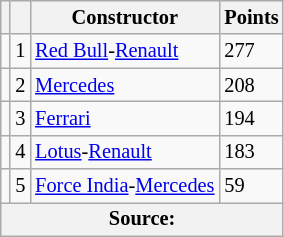<table class="wikitable" style="font-size: 85%;">
<tr>
<th></th>
<th></th>
<th>Constructor</th>
<th>Points</th>
</tr>
<tr>
<td align="left"></td>
<td align="center">1</td>
<td> <a href='#'>Red Bull</a>-<a href='#'>Renault</a></td>
<td>277</td>
</tr>
<tr>
<td align="left"></td>
<td align="center">2</td>
<td> <a href='#'>Mercedes</a></td>
<td>208</td>
</tr>
<tr>
<td align="left"></td>
<td align="center">3</td>
<td> <a href='#'>Ferrari</a></td>
<td>194</td>
</tr>
<tr>
<td align="left"></td>
<td align="center">4</td>
<td> <a href='#'>Lotus</a>-<a href='#'>Renault</a></td>
<td>183</td>
</tr>
<tr>
<td align="left"></td>
<td align="center">5</td>
<td> <a href='#'>Force India</a>-<a href='#'>Mercedes</a></td>
<td>59</td>
</tr>
<tr>
<th colspan=4>Source:</th>
</tr>
</table>
